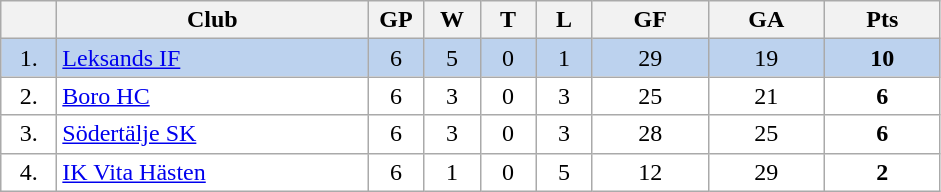<table class="wikitable">
<tr>
<th width="30"></th>
<th width="200">Club</th>
<th width="30">GP</th>
<th width="30">W</th>
<th width="30">T</th>
<th width="30">L</th>
<th width="70">GF</th>
<th width="70">GA</th>
<th width="70">Pts</th>
</tr>
<tr bgcolor="#BCD2EE" align="center">
<td>1.</td>
<td align="left"><a href='#'>Leksands IF</a></td>
<td>6</td>
<td>5</td>
<td>0</td>
<td>1</td>
<td>29</td>
<td>19</td>
<td><strong>10</strong></td>
</tr>
<tr bgcolor="#FFFFFF" align="center">
<td>2.</td>
<td align="left"><a href='#'>Boro HC</a></td>
<td>6</td>
<td>3</td>
<td>0</td>
<td>3</td>
<td>25</td>
<td>21</td>
<td><strong>6</strong></td>
</tr>
<tr bgcolor="#FFFFFF" align="center">
<td>3.</td>
<td align="left"><a href='#'>Södertälje SK</a></td>
<td>6</td>
<td>3</td>
<td>0</td>
<td>3</td>
<td>28</td>
<td>25</td>
<td><strong>6</strong></td>
</tr>
<tr bgcolor="#FFFFFF" align="center">
<td>4.</td>
<td align="left"><a href='#'>IK Vita Hästen</a></td>
<td>6</td>
<td>1</td>
<td>0</td>
<td>5</td>
<td>12</td>
<td>29</td>
<td><strong>2</strong></td>
</tr>
</table>
